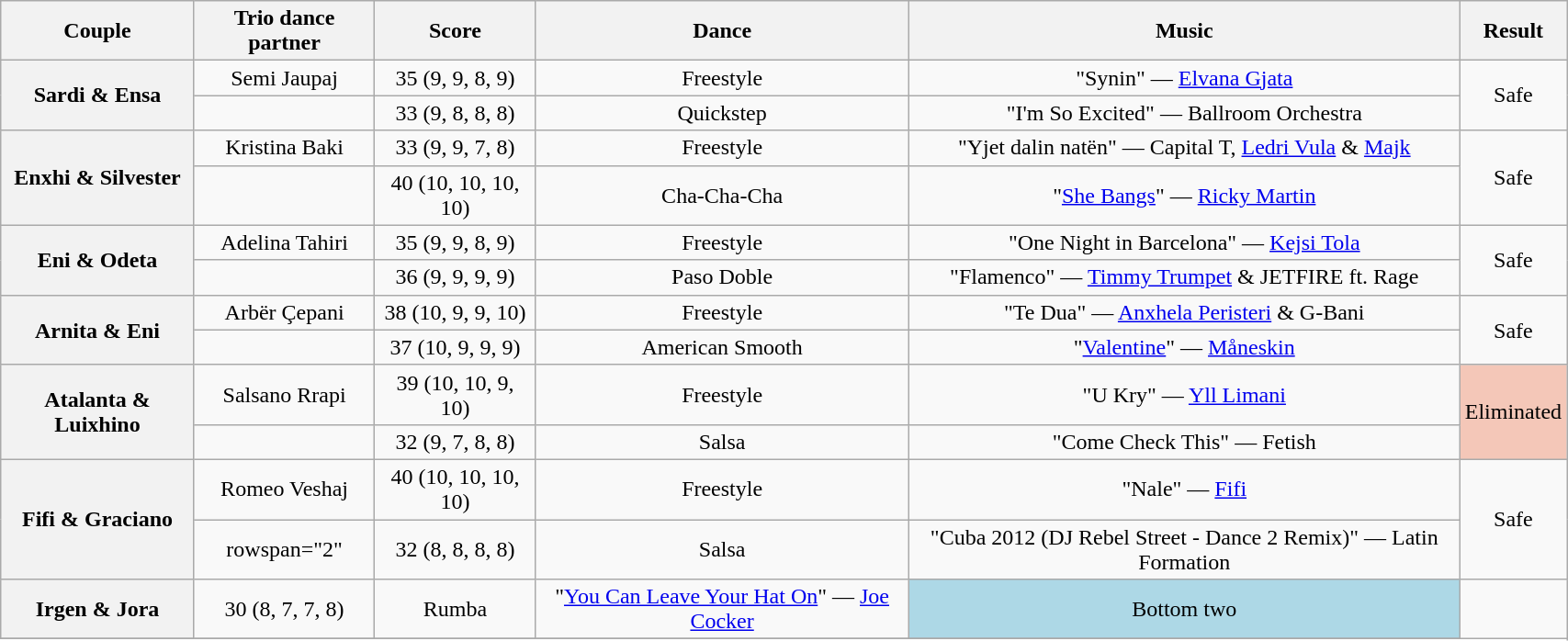<table class="wikitable sortable" style="text-align:center; width: 90%">
<tr>
<th scope="col">Couple</th>
<th scope="col">Trio dance partner</th>
<th scope="col">Score</th>
<th scope="col" class="unsortable">Dance</th>
<th scope="col" class="unsortable">Music</th>
<th scope="col" class="unsortable">Result</th>
</tr>
<tr>
<th scope="row" rowspan="2">Sardi & Ensa</th>
<td>Semi Jaupaj</td>
<td>35 (9, 9, 8, 9)</td>
<td>Freestyle</td>
<td>"Synin" — <a href='#'>Elvana Gjata</a></td>
<td rowspan="2">Safe</td>
</tr>
<tr>
<td></td>
<td>33 (9, 8, 8, 8)</td>
<td>Quickstep</td>
<td>"I'm So Excited" — Ballroom Orchestra</td>
</tr>
<tr>
<th scope="row" rowspan="2">Enxhi & Silvester</th>
<td>Kristina Baki</td>
<td>33 (9, 9, 7, 8)</td>
<td>Freestyle</td>
<td>"Yjet dalin natën" — Capital T, <a href='#'>Ledri Vula</a> & <a href='#'>Majk</a></td>
<td rowspan="2">Safe</td>
</tr>
<tr>
<td></td>
<td>40 (10, 10, 10, 10)</td>
<td>Cha-Cha-Cha</td>
<td>"<a href='#'>She Bangs</a>" — <a href='#'>Ricky Martin</a></td>
</tr>
<tr>
<th scope="row" rowspan="2">Eni & Odeta</th>
<td>Adelina Tahiri</td>
<td>35 (9, 9, 8, 9)</td>
<td>Freestyle</td>
<td>"One Night in Barcelona" — <a href='#'>Kejsi Tola</a></td>
<td rowspan="2">Safe</td>
</tr>
<tr>
<td></td>
<td>36 (9, 9, 9, 9)</td>
<td>Paso Doble</td>
<td>"Flamenco" — <a href='#'>Timmy Trumpet</a> & JETFIRE ft. Rage</td>
</tr>
<tr>
<th scope="row" rowspan="2">Arnita & Eni</th>
<td>Arbër Çepani</td>
<td>38 (10, 9, 9, 10)</td>
<td>Freestyle</td>
<td>"Te Dua" — <a href='#'>Anxhela Peristeri</a> & G-Bani</td>
<td rowspan="2">Safe</td>
</tr>
<tr>
<td></td>
<td>37 (10, 9, 9, 9)</td>
<td>American Smooth</td>
<td>"<a href='#'>Valentine</a>" — <a href='#'>Måneskin</a></td>
</tr>
<tr>
<th scope="row" rowspan="2">Atalanta & Luixhino</th>
<td>Salsano Rrapi</td>
<td>39 (10, 10, 9, 10)</td>
<td>Freestyle</td>
<td>"U Kry" — <a href='#'>Yll Limani</a></td>
<td rowspan="2" bgcolor= f4c7b8>Eliminated</td>
</tr>
<tr>
<td></td>
<td>32 (9, 7, 8, 8)</td>
<td>Salsa</td>
<td>"Come Check This" — Fetish</td>
</tr>
<tr>
<th scope="row" rowspan="2">Fifi & Graciano</th>
<td>Romeo Veshaj</td>
<td>40 (10, 10, 10, 10)</td>
<td>Freestyle</td>
<td>"Nale" — <a href='#'>Fifi</a></td>
<td rowspan="2">Safe</td>
</tr>
<tr>
<td>rowspan="2" </td>
<td>32 (8, 8, 8, 8)</td>
<td>Salsa</td>
<td>"Cuba 2012 (DJ Rebel Street - Dance 2 Remix)" — Latin Formation</td>
</tr>
<tr>
<th scope="row">Irgen & Jora</th>
<td>30 (8, 7, 7, 8)</td>
<td>Rumba</td>
<td>"<a href='#'>You Can Leave Your Hat On</a>" — <a href='#'>Joe Cocker</a></td>
<td bgcolor=lightblue>Bottom two</td>
</tr>
<tr>
</tr>
</table>
